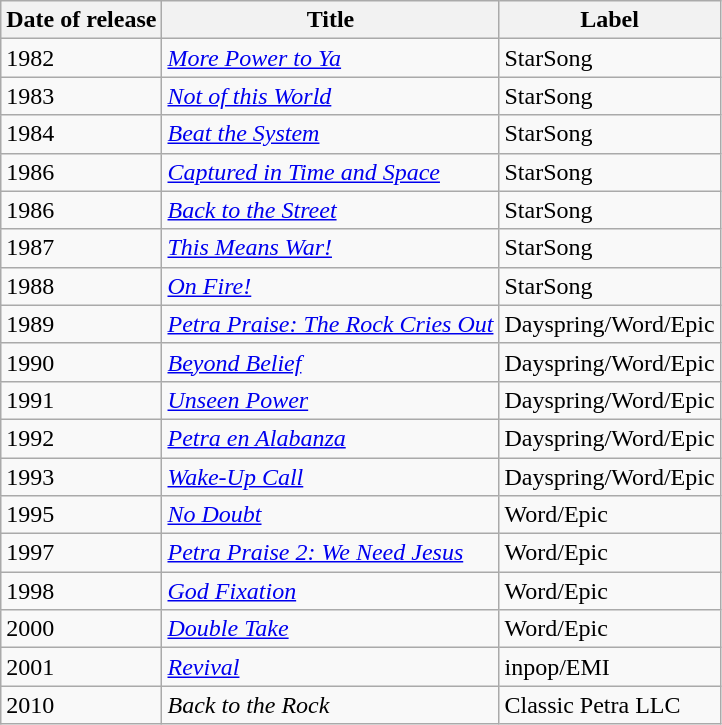<table class="wikitable">
<tr>
<th>Date of release</th>
<th>Title</th>
<th>Label</th>
</tr>
<tr>
<td>1982</td>
<td><em><a href='#'>More Power to Ya</a></em></td>
<td>StarSong</td>
</tr>
<tr>
<td>1983</td>
<td><em><a href='#'>Not of this World</a></em></td>
<td>StarSong</td>
</tr>
<tr>
<td>1984</td>
<td><em><a href='#'>Beat the System</a></em></td>
<td>StarSong</td>
</tr>
<tr>
<td>1986</td>
<td><em><a href='#'>Captured in Time and Space</a></em></td>
<td>StarSong</td>
</tr>
<tr>
<td>1986</td>
<td><em><a href='#'>Back to the Street</a></em></td>
<td>StarSong</td>
</tr>
<tr>
<td>1987</td>
<td><em><a href='#'>This Means War!</a></em></td>
<td>StarSong</td>
</tr>
<tr>
<td>1988</td>
<td><em><a href='#'>On Fire!</a></em></td>
<td>StarSong</td>
</tr>
<tr>
<td>1989</td>
<td><em><a href='#'>Petra Praise: The Rock Cries Out</a></em></td>
<td>Dayspring/Word/Epic</td>
</tr>
<tr>
<td>1990</td>
<td><em><a href='#'>Beyond Belief</a></em></td>
<td>Dayspring/Word/Epic</td>
</tr>
<tr>
<td>1991</td>
<td><em><a href='#'>Unseen Power</a></em></td>
<td>Dayspring/Word/Epic</td>
</tr>
<tr>
<td>1992</td>
<td><em><a href='#'>Petra en Alabanza</a></em></td>
<td>Dayspring/Word/Epic</td>
</tr>
<tr>
<td>1993</td>
<td><em><a href='#'>Wake-Up Call</a></em></td>
<td>Dayspring/Word/Epic</td>
</tr>
<tr>
<td>1995</td>
<td><em><a href='#'>No Doubt</a></em></td>
<td>Word/Epic</td>
</tr>
<tr>
<td>1997</td>
<td><em><a href='#'>Petra Praise 2: We Need Jesus</a></em></td>
<td>Word/Epic</td>
</tr>
<tr>
<td>1998</td>
<td><em><a href='#'>God Fixation</a></em></td>
<td>Word/Epic</td>
</tr>
<tr>
<td>2000</td>
<td><em><a href='#'>Double Take</a></em></td>
<td>Word/Epic</td>
</tr>
<tr>
<td>2001</td>
<td><em><a href='#'>Revival</a></em></td>
<td>inpop/EMI</td>
</tr>
<tr>
<td>2010</td>
<td><em>Back to the Rock</em></td>
<td>Classic Petra LLC</td>
</tr>
</table>
